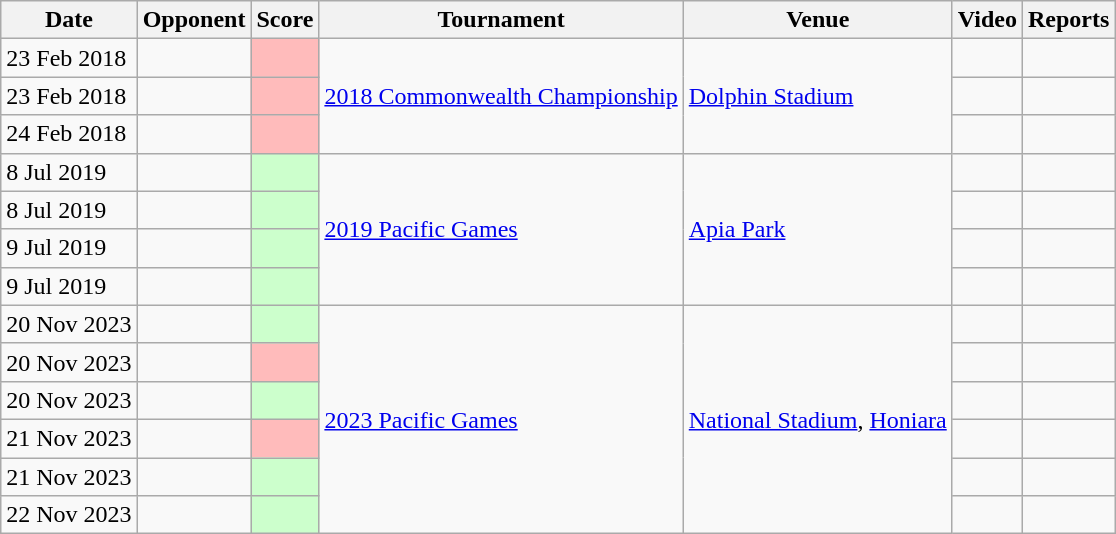<table class=wikitable>
<tr>
<th>Date</th>
<th>Opponent</th>
<th>Score</th>
<th>Tournament</th>
<th>Venue</th>
<th>Video</th>
<th>Reports</th>
</tr>
<tr>
<td>23 Feb 2018</td>
<td></td>
<td bgcolor="#FFBBBB"></td>
<td rowspan=3><a href='#'>2018 Commonwealth Championship</a></td>
<td rowspan=3> <a href='#'>Dolphin Stadium</a></td>
<td></td>
<td align=center></td>
</tr>
<tr>
<td>23 Feb 2018</td>
<td></td>
<td bgcolor="#FFBBBB"></td>
<td></td>
<td></td>
</tr>
<tr>
<td>24 Feb 2018</td>
<td></td>
<td bgcolor="#FFBBBB"></td>
<td></td>
<td align=center></td>
</tr>
<tr>
<td>8 Jul 2019</td>
<td></td>
<td bgcolor="#CCFFCC"></td>
<td rowspan=4><a href='#'>2019 Pacific Games</a></td>
<td rowspan=4> <a href='#'>Apia Park</a></td>
<td></td>
<td align=center></td>
</tr>
<tr>
<td>8 Jul 2019</td>
<td></td>
<td bgcolor="#CCFFCC"></td>
<td></td>
<td></td>
</tr>
<tr>
<td>9 Jul 2019</td>
<td></td>
<td bgcolor="#CCFFCC"></td>
<td align=center></td>
<td></td>
</tr>
<tr>
<td>9 Jul 2019</td>
<td></td>
<td bgcolor="#CCFFCC"></td>
<td align=center></td>
<td align=center></td>
</tr>
<tr>
<td>20 Nov 2023</td>
<td></td>
<td bgcolor="#CCFFCC"></td>
<td rowspan=6><a href='#'>2023 Pacific Games</a></td>
<td rowspan=6> <a href='#'>National Stadium</a>, <a href='#'>Honiara</a></td>
<td></td>
<td align=center></td>
</tr>
<tr>
<td>20 Nov 2023</td>
<td></td>
<td bgcolor="#FFBBBB"></td>
<td></td>
<td align=center></td>
</tr>
<tr>
<td>20 Nov 2023</td>
<td></td>
<td bgcolor="#CCFFCC"></td>
<td></td>
<td></td>
</tr>
<tr>
<td>21 Nov 2023</td>
<td></td>
<td bgcolor="#FFBBBB"></td>
<td></td>
<td align=center></td>
</tr>
<tr>
<td>21 Nov 2023</td>
<td></td>
<td bgcolor="#CCFFCC"></td>
<td></td>
<td align=center></td>
</tr>
<tr>
<td>22 Nov 2023</td>
<td></td>
<td bgcolor="#CCFFCC"></td>
<td></td>
<td align=center></td>
</tr>
</table>
